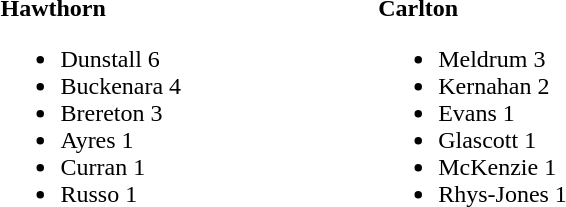<table width="40%">
<tr>
<td valign="top" width="30%"><br><strong>Hawthorn</strong><ul><li>Dunstall 6</li><li>Buckenara 4</li><li>Brereton 3</li><li>Ayres 1</li><li>Curran 1</li><li>Russo 1</li></ul></td>
<td valign="top" width="30%"><br><strong>Carlton</strong><ul><li>Meldrum 3</li><li>Kernahan 2</li><li>Evans 1</li><li>Glascott 1</li><li>McKenzie 1</li><li>Rhys-Jones 1</li></ul></td>
</tr>
</table>
